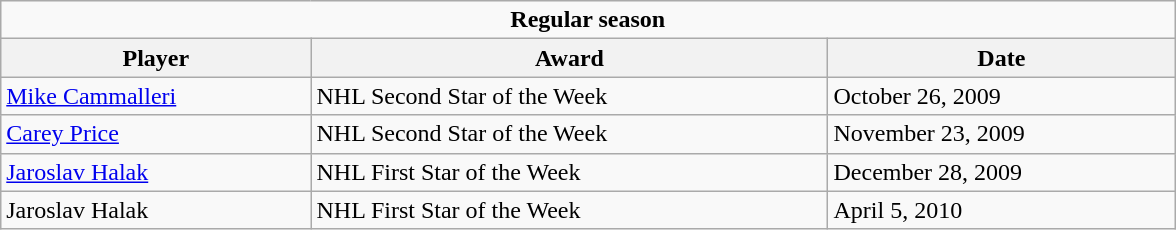<table class="wikitable" style="width:62%;">
<tr>
<td colspan="10" style="text-align:center;"><strong>Regular season</strong></td>
</tr>
<tr>
<th>Player</th>
<th>Award</th>
<th>Date</th>
</tr>
<tr>
<td><a href='#'>Mike Cammalleri</a></td>
<td>NHL Second Star of the Week</td>
<td>October 26, 2009</td>
</tr>
<tr>
<td><a href='#'>Carey Price</a></td>
<td>NHL Second Star of the Week</td>
<td>November 23, 2009</td>
</tr>
<tr>
<td><a href='#'>Jaroslav Halak</a></td>
<td>NHL First Star of the Week</td>
<td>December 28, 2009</td>
</tr>
<tr>
<td>Jaroslav Halak</td>
<td>NHL First Star of the Week</td>
<td>April 5, 2010</td>
</tr>
</table>
